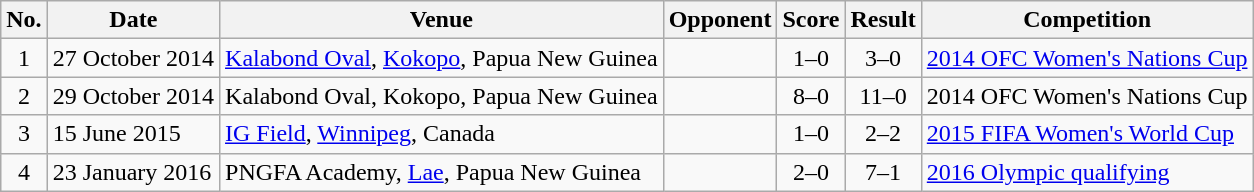<table class="wikitable sortable">
<tr>
<th scope="col">No.</th>
<th scope="col">Date</th>
<th scope="col">Venue</th>
<th scope="col">Opponent</th>
<th scope="col">Score</th>
<th scope="col">Result</th>
<th scope="col">Competition</th>
</tr>
<tr>
<td align=center>1</td>
<td>27 October 2014</td>
<td><a href='#'>Kalabond Oval</a>, <a href='#'>Kokopo</a>, Papua New Guinea</td>
<td></td>
<td align=center>1–0</td>
<td align=center>3–0</td>
<td><a href='#'>2014 OFC Women's Nations Cup</a></td>
</tr>
<tr>
<td align=center>2</td>
<td>29 October 2014</td>
<td>Kalabond Oval, Kokopo, Papua New Guinea</td>
<td></td>
<td align=center>8–0</td>
<td align=center>11–0</td>
<td>2014 OFC Women's Nations Cup</td>
</tr>
<tr>
<td align=center>3</td>
<td>15 June 2015</td>
<td><a href='#'>IG Field</a>, <a href='#'>Winnipeg</a>, Canada</td>
<td></td>
<td align=center>1–0</td>
<td align=center>2–2</td>
<td><a href='#'>2015 FIFA Women's World Cup</a></td>
</tr>
<tr>
<td align=center>4</td>
<td>23 January 2016</td>
<td>PNGFA Academy, <a href='#'>Lae</a>, Papua New Guinea</td>
<td></td>
<td align=center>2–0</td>
<td align=center>7–1</td>
<td><a href='#'>2016 Olympic qualifying</a></td>
</tr>
</table>
